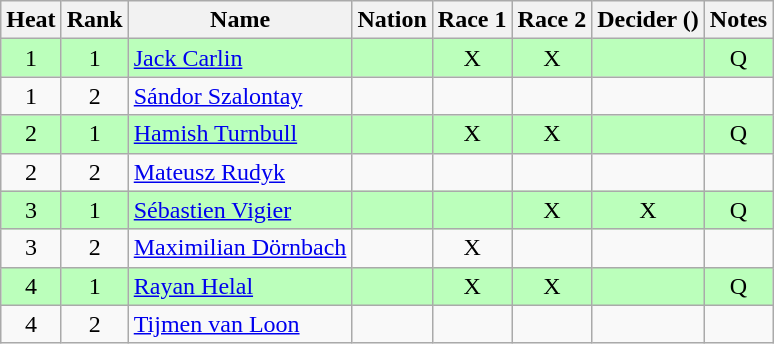<table class="wikitable sortable" style="text-align:center">
<tr>
<th>Heat</th>
<th>Rank</th>
<th>Name</th>
<th>Nation</th>
<th>Race 1</th>
<th>Race 2</th>
<th>Decider ()</th>
<th>Notes</th>
</tr>
<tr bgcolor=bbffbb>
<td>1</td>
<td>1</td>
<td align=left><a href='#'>Jack Carlin</a></td>
<td align=left></td>
<td>X</td>
<td>X</td>
<td></td>
<td>Q</td>
</tr>
<tr>
<td>1</td>
<td>2</td>
<td align=left><a href='#'>Sándor Szalontay</a></td>
<td align=left></td>
<td></td>
<td></td>
<td></td>
<td></td>
</tr>
<tr bgcolor=bbffbb>
<td>2</td>
<td>1</td>
<td align=left><a href='#'>Hamish Turnbull</a></td>
<td align=left></td>
<td>X</td>
<td>X</td>
<td></td>
<td>Q</td>
</tr>
<tr>
<td>2</td>
<td>2</td>
<td align=left><a href='#'>Mateusz Rudyk</a></td>
<td align=left></td>
<td></td>
<td></td>
<td></td>
<td></td>
</tr>
<tr bgcolor=bbffbb>
<td>3</td>
<td>1</td>
<td align=left><a href='#'>Sébastien Vigier</a></td>
<td align=left></td>
<td></td>
<td>X</td>
<td>X</td>
<td>Q</td>
</tr>
<tr>
<td>3</td>
<td>2</td>
<td align=left><a href='#'>Maximilian Dörnbach</a></td>
<td align=left></td>
<td>X</td>
<td></td>
<td></td>
<td></td>
</tr>
<tr bgcolor=bbffbb>
<td>4</td>
<td>1</td>
<td align=left><a href='#'>Rayan Helal</a></td>
<td align=left></td>
<td>X</td>
<td>X</td>
<td></td>
<td>Q</td>
</tr>
<tr>
<td>4</td>
<td>2</td>
<td align=left><a href='#'>Tijmen van Loon</a></td>
<td align=left></td>
<td></td>
<td></td>
<td></td>
<td></td>
</tr>
</table>
